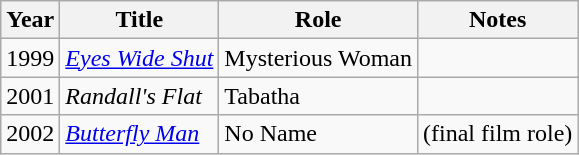<table class="wikitable">
<tr>
<th>Year</th>
<th>Title</th>
<th>Role</th>
<th>Notes</th>
</tr>
<tr>
<td>1999</td>
<td><em><a href='#'>Eyes Wide Shut</a></em></td>
<td>Mysterious Woman</td>
<td></td>
</tr>
<tr>
<td>2001</td>
<td><em>Randall's Flat</em></td>
<td>Tabatha</td>
<td></td>
</tr>
<tr>
<td>2002</td>
<td><em><a href='#'>Butterfly Man</a></em></td>
<td>No Name</td>
<td>(final film role)</td>
</tr>
</table>
